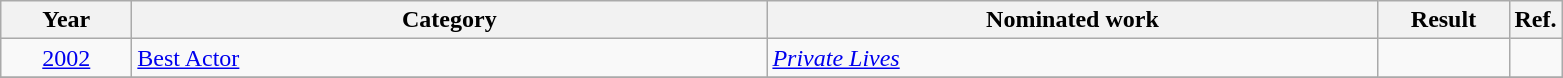<table class=wikitable>
<tr>
<th scope="col" style="width:5em;">Year</th>
<th scope="col" style="width:26em;">Category</th>
<th scope="col" style="width:25em;">Nominated work</th>
<th scope="col" style="width:5em;">Result</th>
<th>Ref.</th>
</tr>
<tr>
<td style="text-align:center;"><a href='#'>2002</a></td>
<td><a href='#'>Best Actor</a></td>
<td><em><a href='#'>Private Lives</a></em></td>
<td></td>
<td></td>
</tr>
<tr>
</tr>
</table>
